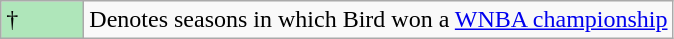<table class="wikitable">
<tr>
<td style="background:#afe6ba; width:3em;">†</td>
<td>Denotes seasons in which Bird won a <a href='#'>WNBA championship</a></td>
</tr>
</table>
